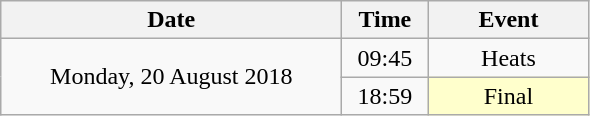<table class = "wikitable" style="text-align:center;">
<tr>
<th width=220>Date</th>
<th width=50>Time</th>
<th width=100>Event</th>
</tr>
<tr>
<td rowspan=2>Monday, 20 August 2018</td>
<td>09:45</td>
<td>Heats</td>
</tr>
<tr>
<td>18:59</td>
<td bgcolor=ffffcc>Final</td>
</tr>
</table>
